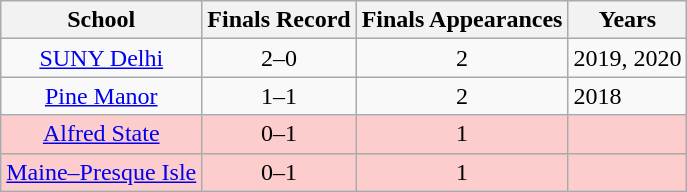<table class="wikitable sortable" style="text-align:center;">
<tr>
<th>School</th>
<th>Finals Record</th>
<th>Finals Appearances</th>
<th class=unsortable>Years</th>
</tr>
<tr>
<td><a href='#'>SUNY Delhi</a></td>
<td>2–0</td>
<td>2</td>
<td align=left>2019, 2020</td>
</tr>
<tr>
<td><a href='#'>Pine Manor</a></td>
<td>1–1</td>
<td>2</td>
<td align=left>2018</td>
</tr>
<tr bgcolor=#fdcccc>
<td><a href='#'>Alfred State</a></td>
<td>0–1</td>
<td>1</td>
<td align=left></td>
</tr>
<tr bgcolor=#fdcccc>
<td><a href='#'>Maine–Presque Isle</a></td>
<td>0–1</td>
<td>1</td>
<td align=left></td>
</tr>
</table>
